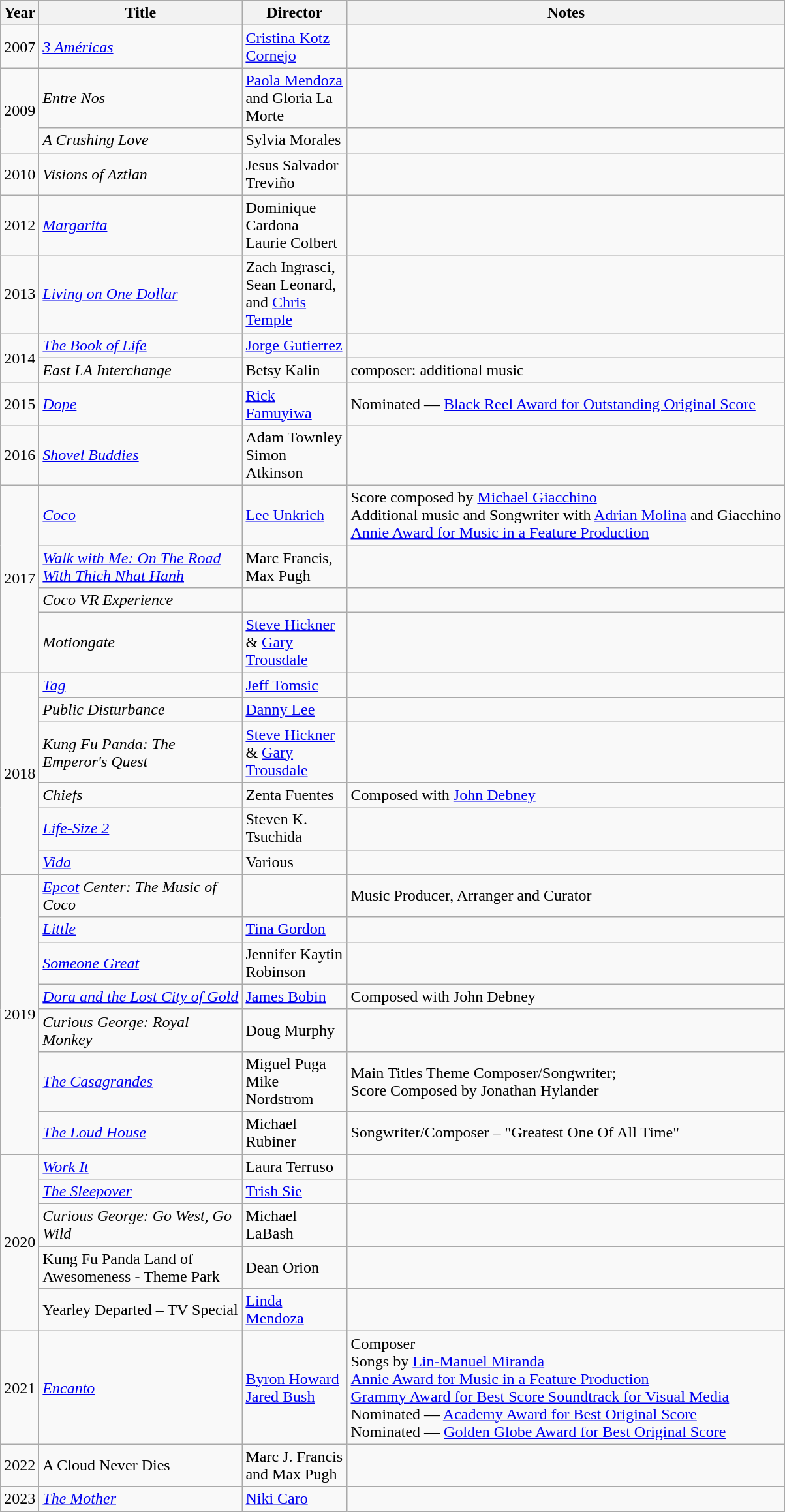<table class="wikitable sortable">
<tr>
<th width=30px>Year</th>
<th width=200px>Title</th>
<th width=100px>Director</th>
<th>Notes</th>
</tr>
<tr>
<td>2007</td>
<td><em><a href='#'>3 Américas</a></em></td>
<td><a href='#'>Cristina Kotz Cornejo</a></td>
<td></td>
</tr>
<tr>
<td rowspan="2">2009</td>
<td><em>Entre Nos</em></td>
<td><a href='#'>Paola Mendoza</a> and Gloria La Morte</td>
<td></td>
</tr>
<tr>
<td><em>A Crushing Love</em></td>
<td>Sylvia Morales</td>
<td></td>
</tr>
<tr>
<td>2010</td>
<td><em>Visions of Aztlan</em></td>
<td>Jesus Salvador Treviño</td>
<td></td>
</tr>
<tr>
<td>2012</td>
<td><em><a href='#'>Margarita</a></em></td>
<td>Dominique Cardona<br>Laurie Colbert</td>
<td></td>
</tr>
<tr>
<td>2013</td>
<td><em><a href='#'>Living on One Dollar</a></em></td>
<td>Zach Ingrasci, Sean Leonard, and <a href='#'>Chris Temple</a></td>
<td></td>
</tr>
<tr>
<td rowspan="2">2014</td>
<td><em><a href='#'>The Book of Life</a></em></td>
<td><a href='#'>Jorge Gutierrez</a></td>
<td></td>
</tr>
<tr>
<td><em>East LA Interchange</em></td>
<td>Betsy Kalin</td>
<td>composer: additional music</td>
</tr>
<tr>
<td>2015</td>
<td><em><a href='#'>Dope</a></em></td>
<td><a href='#'>Rick Famuyiwa</a></td>
<td>Nominated — <a href='#'>Black Reel Award for Outstanding Original Score</a></td>
</tr>
<tr>
<td>2016</td>
<td><em><a href='#'>Shovel Buddies</a></em></td>
<td>Adam Townley<br>Simon Atkinson</td>
<td></td>
</tr>
<tr>
<td rowspan="4">2017</td>
<td><em><a href='#'>Coco</a></em></td>
<td><a href='#'>Lee Unkrich</a></td>
<td>Score composed by <a href='#'>Michael Giacchino</a><br>Additional music and Songwriter with <a href='#'>Adrian Molina</a> and Giacchino<br><a href='#'>Annie Award for Music in a Feature Production</a> </td>
</tr>
<tr>
<td><em><a href='#'>Walk with Me: On The Road With Thich Nhat Hanh</a></em></td>
<td>Marc Francis, Max Pugh</td>
<td></td>
</tr>
<tr>
<td><em>Coco VR Experience</em></td>
<td></td>
<td></td>
</tr>
<tr>
<td><em>Motiongate</em></td>
<td><a href='#'>Steve Hickner</a> & <a href='#'>Gary Trousdale</a></td>
<td></td>
</tr>
<tr>
<td rowspan="6">2018</td>
<td><em><a href='#'>Tag</a></em></td>
<td><a href='#'>Jeff Tomsic</a></td>
<td></td>
</tr>
<tr>
<td><em>Public Disturbance</em></td>
<td><a href='#'>Danny Lee</a></td>
<td></td>
</tr>
<tr>
<td><em>Kung Fu Panda: The Emperor's Quest</em></td>
<td><a href='#'>Steve Hickner</a> & <a href='#'>Gary Trousdale</a></td>
<td></td>
</tr>
<tr>
<td><em>Chiefs</em></td>
<td>Zenta Fuentes</td>
<td>Composed with <a href='#'>John Debney</a></td>
</tr>
<tr>
<td><em><a href='#'>Life-Size 2</a></em></td>
<td>Steven K. Tsuchida</td>
<td></td>
</tr>
<tr>
<td><em><a href='#'>Vida</a></em></td>
<td>Various</td>
<td></td>
</tr>
<tr>
<td rowspan="7">2019</td>
<td><em><a href='#'>Epcot</a> Center: The Music of Coco</em></td>
<td></td>
<td>Music Producer, Arranger and Curator</td>
</tr>
<tr>
<td><em><a href='#'>Little</a></em></td>
<td><a href='#'>Tina Gordon</a></td>
<td></td>
</tr>
<tr>
<td><em><a href='#'>Someone Great</a></em></td>
<td>Jennifer Kaytin Robinson</td>
<td></td>
</tr>
<tr>
<td><em><a href='#'>Dora and the Lost City of Gold</a></em></td>
<td><a href='#'>James Bobin</a></td>
<td>Composed with John Debney</td>
</tr>
<tr>
<td><em>Curious George: Royal Monkey</em></td>
<td>Doug Murphy</td>
<td></td>
</tr>
<tr>
<td><em><a href='#'>The Casagrandes</a></em></td>
<td>Miguel Puga<br>Mike Nordstrom</td>
<td>Main Titles Theme Composer/Songwriter; <br> Score Composed by Jonathan Hylander</td>
</tr>
<tr>
<td><em><a href='#'>The Loud House</a></em></td>
<td>Michael Rubiner</td>
<td>Songwriter/Composer – "Greatest One Of All Time"</td>
</tr>
<tr>
<td rowspan="5">2020</td>
<td><em><a href='#'>Work It</a></em></td>
<td>Laura Terruso</td>
<td></td>
</tr>
<tr>
<td><em><a href='#'>The Sleepover</a></em></td>
<td><a href='#'>Trish Sie</a></td>
<td></td>
</tr>
<tr>
<td><em>Curious George: Go West, Go Wild</em></td>
<td>Michael LaBash</td>
<td></td>
</tr>
<tr>
<td>Kung Fu Panda Land of Awesomeness - Theme Park</td>
<td>Dean Orion</td>
<td></td>
</tr>
<tr>
<td>Yearley Departed – TV Special</td>
<td><a href='#'>Linda Mendoza</a></td>
<td></td>
</tr>
<tr>
<td>2021</td>
<td><em><a href='#'>Encanto</a></em></td>
<td><a href='#'>Byron Howard</a><br><a href='#'>Jared Bush</a></td>
<td>Composer<br>Songs by <a href='#'>Lin-Manuel Miranda</a> <br><a href='#'>Annie Award for Music in a Feature Production</a> <br><a href='#'>Grammy Award for Best Score Soundtrack for Visual Media</a> <br>Nominated — <a href='#'>Academy Award for Best Original Score</a> <br>Nominated — <a href='#'>Golden Globe Award for Best Original Score</a></td>
</tr>
<tr>
<td>2022</td>
<td>A Cloud Never Dies</td>
<td>Marc J. Francis and Max Pugh</td>
<td></td>
</tr>
<tr>
<td>2023</td>
<td><em><a href='#'>The Mother</a></em></td>
<td><a href='#'>Niki Caro</a></td>
<td></td>
</tr>
</table>
